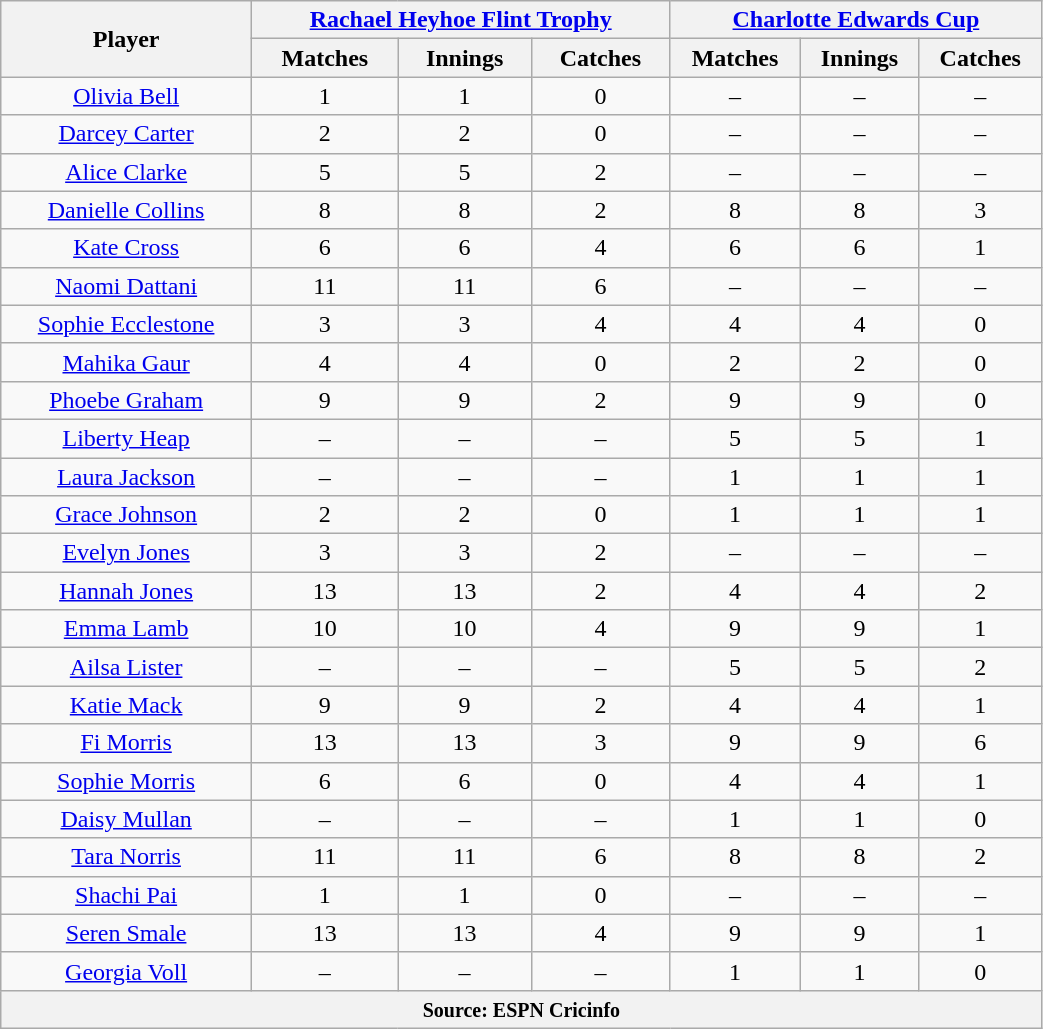<table class="wikitable" style="text-align:center; width:55%;">
<tr>
<th rowspan=2>Player</th>
<th colspan=3><a href='#'>Rachael Heyhoe Flint Trophy</a></th>
<th colspan=3><a href='#'>Charlotte Edwards Cup</a></th>
</tr>
<tr>
<th>Matches</th>
<th>Innings</th>
<th>Catches</th>
<th>Matches</th>
<th>Innings</th>
<th>Catches</th>
</tr>
<tr>
<td><a href='#'>Olivia Bell</a></td>
<td>1</td>
<td>1</td>
<td>0</td>
<td>–</td>
<td>–</td>
<td>–</td>
</tr>
<tr>
<td><a href='#'>Darcey Carter</a></td>
<td>2</td>
<td>2</td>
<td>0</td>
<td>–</td>
<td>–</td>
<td>–</td>
</tr>
<tr>
<td><a href='#'>Alice Clarke</a></td>
<td>5</td>
<td>5</td>
<td>2</td>
<td>–</td>
<td>–</td>
<td>–</td>
</tr>
<tr>
<td><a href='#'>Danielle Collins</a></td>
<td>8</td>
<td>8</td>
<td>2</td>
<td>8</td>
<td>8</td>
<td>3</td>
</tr>
<tr>
<td><a href='#'>Kate Cross</a></td>
<td>6</td>
<td>6</td>
<td>4</td>
<td>6</td>
<td>6</td>
<td>1</td>
</tr>
<tr>
<td><a href='#'>Naomi Dattani</a></td>
<td>11</td>
<td>11</td>
<td>6</td>
<td>–</td>
<td>–</td>
<td>–</td>
</tr>
<tr>
<td><a href='#'>Sophie Ecclestone</a></td>
<td>3</td>
<td>3</td>
<td>4</td>
<td>4</td>
<td>4</td>
<td>0</td>
</tr>
<tr>
<td><a href='#'>Mahika Gaur</a></td>
<td>4</td>
<td>4</td>
<td>0</td>
<td>2</td>
<td>2</td>
<td>0</td>
</tr>
<tr>
<td><a href='#'>Phoebe Graham</a></td>
<td>9</td>
<td>9</td>
<td>2</td>
<td>9</td>
<td>9</td>
<td>0</td>
</tr>
<tr>
<td><a href='#'>Liberty Heap</a></td>
<td>–</td>
<td>–</td>
<td>–</td>
<td>5</td>
<td>5</td>
<td>1</td>
</tr>
<tr>
<td><a href='#'>Laura Jackson</a></td>
<td>–</td>
<td>–</td>
<td>–</td>
<td>1</td>
<td>1</td>
<td>1</td>
</tr>
<tr>
<td><a href='#'>Grace Johnson</a></td>
<td>2</td>
<td>2</td>
<td>0</td>
<td>1</td>
<td>1</td>
<td>1</td>
</tr>
<tr>
<td><a href='#'>Evelyn Jones</a></td>
<td>3</td>
<td>3</td>
<td>2</td>
<td>–</td>
<td>–</td>
<td>–</td>
</tr>
<tr>
<td><a href='#'>Hannah Jones</a></td>
<td>13</td>
<td>13</td>
<td>2</td>
<td>4</td>
<td>4</td>
<td>2</td>
</tr>
<tr>
<td><a href='#'>Emma Lamb</a></td>
<td>10</td>
<td>10</td>
<td>4</td>
<td>9</td>
<td>9</td>
<td>1</td>
</tr>
<tr>
<td><a href='#'>Ailsa Lister</a></td>
<td>–</td>
<td>–</td>
<td>–</td>
<td>5</td>
<td>5</td>
<td>2</td>
</tr>
<tr>
<td><a href='#'>Katie Mack</a></td>
<td>9</td>
<td>9</td>
<td>2</td>
<td>4</td>
<td>4</td>
<td>1</td>
</tr>
<tr>
<td><a href='#'>Fi Morris</a></td>
<td>13</td>
<td>13</td>
<td>3</td>
<td>9</td>
<td>9</td>
<td>6</td>
</tr>
<tr>
<td><a href='#'>Sophie Morris</a></td>
<td>6</td>
<td>6</td>
<td>0</td>
<td>4</td>
<td>4</td>
<td>1</td>
</tr>
<tr>
<td><a href='#'>Daisy Mullan</a></td>
<td>–</td>
<td>–</td>
<td>–</td>
<td>1</td>
<td>1</td>
<td>0</td>
</tr>
<tr>
<td><a href='#'>Tara Norris</a></td>
<td>11</td>
<td>11</td>
<td>6</td>
<td>8</td>
<td>8</td>
<td>2</td>
</tr>
<tr>
<td><a href='#'>Shachi Pai</a></td>
<td>1</td>
<td>1</td>
<td>0</td>
<td>–</td>
<td>–</td>
<td>–</td>
</tr>
<tr>
<td><a href='#'>Seren Smale</a></td>
<td>13</td>
<td>13</td>
<td>4</td>
<td>9</td>
<td>9</td>
<td>1</td>
</tr>
<tr>
<td><a href='#'>Georgia Voll</a></td>
<td>–</td>
<td>–</td>
<td>–</td>
<td>1</td>
<td>1</td>
<td>0</td>
</tr>
<tr>
<th colspan="7"><small>Source: ESPN Cricinfo</small></th>
</tr>
</table>
